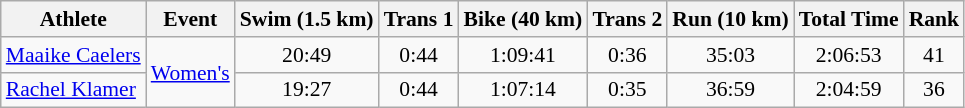<table class="wikitable" border="1" style="font-size:90%">
<tr>
<th>Athlete</th>
<th>Event</th>
<th>Swim (1.5 km)</th>
<th>Trans 1</th>
<th>Bike (40 km)</th>
<th>Trans 2</th>
<th>Run (10 km)</th>
<th>Total Time</th>
<th>Rank</th>
</tr>
<tr align=center>
<td align=left><a href='#'>Maaike Caelers</a></td>
<td align=left rowspan=2><a href='#'>Women's</a></td>
<td>20:49</td>
<td>0:44</td>
<td>1:09:41</td>
<td>0:36</td>
<td>35:03</td>
<td>2:06:53</td>
<td>41</td>
</tr>
<tr align=center>
<td align=left><a href='#'>Rachel Klamer</a></td>
<td>19:27</td>
<td>0:44</td>
<td>1:07:14</td>
<td>0:35</td>
<td>36:59</td>
<td>2:04:59</td>
<td>36</td>
</tr>
</table>
